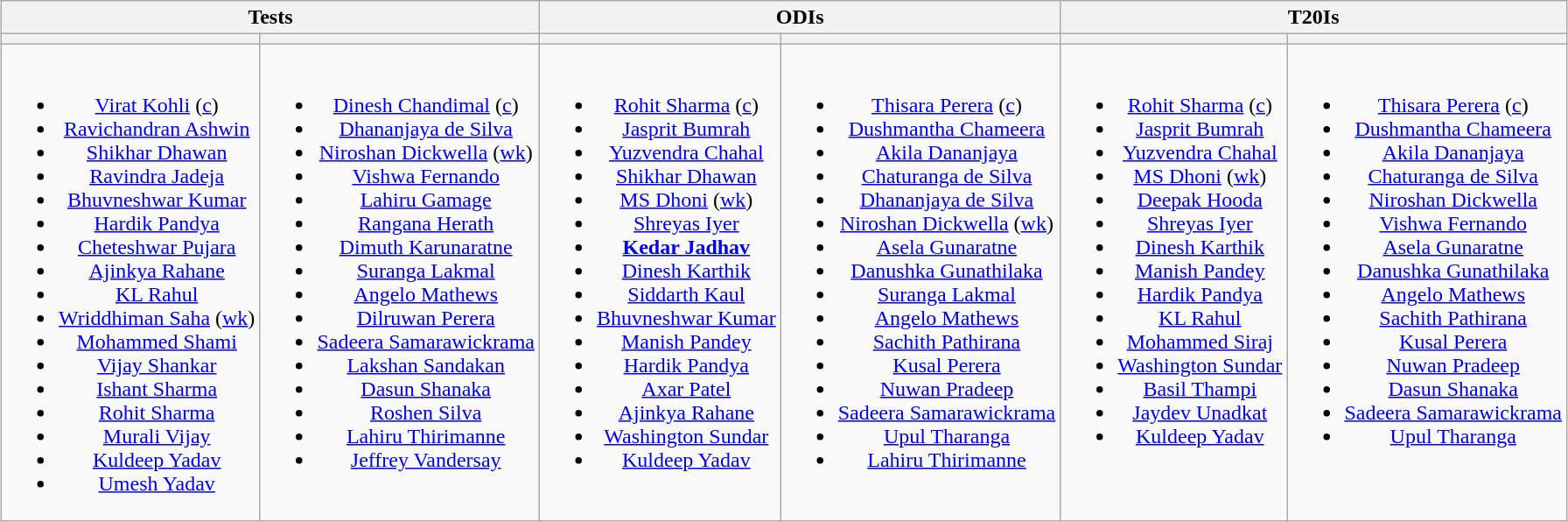<table class="wikitable" style="text-align:center; margin:auto">
<tr>
<th colspan=2>Tests</th>
<th colspan=2>ODIs</th>
<th colspan=2>T20Is</th>
</tr>
<tr>
<th></th>
<th></th>
<th></th>
<th></th>
<th></th>
<th></th>
</tr>
<tr style="vertical-align:top">
<td><br><ul><li><a href='#'>Virat Kohli</a> (<a href='#'>c</a>)</li><li><a href='#'>Ravichandran Ashwin</a></li><li><a href='#'>Shikhar Dhawan</a></li><li><a href='#'>Ravindra Jadeja</a></li><li><a href='#'>Bhuvneshwar Kumar</a></li><li><a href='#'>Hardik Pandya</a></li><li><a href='#'>Cheteshwar Pujara</a></li><li><a href='#'>Ajinkya Rahane</a></li><li><a href='#'>KL Rahul</a></li><li><a href='#'>Wriddhiman Saha</a> (<a href='#'>wk</a>)</li><li><a href='#'>Mohammed Shami</a></li><li><a href='#'>Vijay Shankar</a></li><li><a href='#'>Ishant Sharma</a></li><li><a href='#'>Rohit Sharma</a></li><li><a href='#'>Murali Vijay</a></li><li><a href='#'>Kuldeep Yadav</a></li><li><a href='#'>Umesh Yadav</a></li></ul></td>
<td><br><ul><li><a href='#'>Dinesh Chandimal</a> (<a href='#'>c</a>)</li><li><a href='#'>Dhananjaya de Silva</a></li><li><a href='#'>Niroshan Dickwella</a> (<a href='#'>wk</a>)</li><li><a href='#'>Vishwa Fernando</a></li><li><a href='#'>Lahiru Gamage</a></li><li><a href='#'>Rangana Herath</a></li><li><a href='#'>Dimuth Karunaratne</a></li><li><a href='#'>Suranga Lakmal</a></li><li><a href='#'>Angelo Mathews</a></li><li><a href='#'>Dilruwan Perera</a></li><li><a href='#'>Sadeera Samarawickrama</a></li><li><a href='#'>Lakshan Sandakan</a></li><li><a href='#'>Dasun Shanaka</a></li><li><a href='#'>Roshen Silva</a></li><li><a href='#'>Lahiru Thirimanne</a></li><li><a href='#'>Jeffrey Vandersay</a></li></ul></td>
<td><br><ul><li><a href='#'>Rohit Sharma</a> (<a href='#'>c</a>)</li><li><a href='#'>Jasprit Bumrah</a></li><li><a href='#'>Yuzvendra Chahal</a></li><li><a href='#'>Shikhar Dhawan</a></li><li><a href='#'>MS Dhoni</a> (<a href='#'>wk</a>)</li><li><a href='#'>Shreyas Iyer</a></li><li><strong><a href='#'>Kedar Jadhav</a></strong></li><li><a href='#'>Dinesh Karthik</a></li><li><a href='#'>Siddarth Kaul</a></li><li><a href='#'>Bhuvneshwar Kumar</a></li><li><a href='#'>Manish Pandey</a></li><li><a href='#'>Hardik Pandya</a></li><li><a href='#'>Axar Patel</a></li><li><a href='#'>Ajinkya Rahane</a></li><li><a href='#'>Washington Sundar</a></li><li><a href='#'>Kuldeep Yadav</a></li></ul></td>
<td><br><ul><li><a href='#'>Thisara Perera</a> (<a href='#'>c</a>)</li><li><a href='#'>Dushmantha Chameera</a></li><li><a href='#'>Akila Dananjaya</a></li><li><a href='#'>Chaturanga de Silva</a></li><li><a href='#'>Dhananjaya de Silva</a></li><li><a href='#'>Niroshan Dickwella</a> (<a href='#'>wk</a>)</li><li><a href='#'>Asela Gunaratne</a></li><li><a href='#'>Danushka Gunathilaka</a></li><li><a href='#'>Suranga Lakmal</a></li><li><a href='#'>Angelo Mathews</a></li><li><a href='#'>Sachith Pathirana</a></li><li><a href='#'>Kusal Perera</a></li><li><a href='#'>Nuwan Pradeep</a></li><li><a href='#'>Sadeera Samarawickrama</a></li><li><a href='#'>Upul Tharanga</a></li><li><a href='#'>Lahiru Thirimanne</a></li></ul></td>
<td><br><ul><li><a href='#'>Rohit Sharma</a> (<a href='#'>c</a>)</li><li><a href='#'>Jasprit Bumrah</a></li><li><a href='#'>Yuzvendra Chahal</a></li><li><a href='#'>MS Dhoni</a> (<a href='#'>wk</a>)</li><li><a href='#'>Deepak Hooda</a></li><li><a href='#'>Shreyas Iyer</a></li><li><a href='#'>Dinesh Karthik</a></li><li><a href='#'>Manish Pandey</a></li><li><a href='#'>Hardik Pandya</a></li><li><a href='#'>KL Rahul</a></li><li><a href='#'>Mohammed Siraj</a></li><li><a href='#'>Washington Sundar</a></li><li><a href='#'>Basil Thampi</a></li><li><a href='#'>Jaydev Unadkat</a></li><li><a href='#'>Kuldeep Yadav</a></li></ul></td>
<td><br><ul><li><a href='#'>Thisara Perera</a> (<a href='#'>c</a>)</li><li><a href='#'>Dushmantha Chameera</a></li><li><a href='#'>Akila Dananjaya</a></li><li><a href='#'>Chaturanga de Silva</a></li><li><a href='#'>Niroshan Dickwella</a></li><li><a href='#'>Vishwa Fernando</a></li><li><a href='#'>Asela Gunaratne</a></li><li><a href='#'>Danushka Gunathilaka</a></li><li><a href='#'>Angelo Mathews</a></li><li><a href='#'>Sachith Pathirana</a></li><li><a href='#'>Kusal Perera</a></li><li><a href='#'>Nuwan Pradeep</a></li><li><a href='#'>Dasun Shanaka</a></li><li><a href='#'>Sadeera Samarawickrama</a></li><li><a href='#'>Upul Tharanga</a></li></ul></td>
</tr>
</table>
